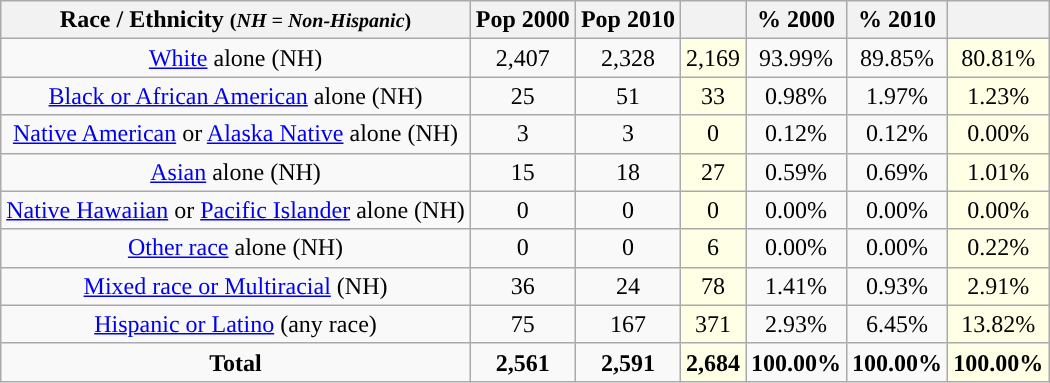<table class="wikitable" style="text-align:center;">
<tr>
<th>Race / Ethnicity <small>(<em>NH = Non-Hispanic</em>)</small></th>
<th>Pop 2000</th>
<th>Pop 2010</th>
<th></th>
<th>% 2000</th>
<th>% 2010</th>
<th></th>
</tr>
<tr>
<td><a href='#'>White</a> alone (NH)</td>
<td>2,407</td>
<td>2,328</td>
<td style='background: #ffffe6;'>2,169</td>
<td>93.99%</td>
<td>89.85%</td>
<td style='background: #ffffe6;'>80.81%</td>
</tr>
<tr>
<td><a href='#'>Black or African American</a> alone (NH)</td>
<td>25</td>
<td>51</td>
<td style='background: #ffffe6;'>33</td>
<td>0.98%</td>
<td>1.97%</td>
<td style='background: #ffffe6;'>1.23%</td>
</tr>
<tr>
<td><a href='#'>Native American</a> or <a href='#'>Alaska Native</a> alone (NH)</td>
<td>3</td>
<td>3</td>
<td style='background: #ffffe6;'>0</td>
<td>0.12%</td>
<td>0.12%</td>
<td style='background: #ffffe6;'>0.00%</td>
</tr>
<tr>
<td><a href='#'>Asian</a> alone (NH)</td>
<td>15</td>
<td>18</td>
<td style='background: #ffffe6;'>27</td>
<td>0.59%</td>
<td>0.69%</td>
<td style='background: #ffffe6;'>1.01%</td>
</tr>
<tr>
<td><a href='#'>Native Hawaiian</a> or <a href='#'>Pacific Islander</a> alone (NH)</td>
<td>0</td>
<td>0</td>
<td style='background: #ffffe6;'>0</td>
<td>0.00%</td>
<td>0.00%</td>
<td style='background: #ffffe6;'>0.00%</td>
</tr>
<tr>
<td><a href='#'>Other race</a> alone (NH)</td>
<td>0</td>
<td>0</td>
<td style='background: #ffffe6;'>6</td>
<td>0.00%</td>
<td>0.00%</td>
<td style='background: #ffffe6;'>0.22%</td>
</tr>
<tr>
<td><a href='#'>Mixed race or Multiracial</a> (NH)</td>
<td>36</td>
<td>24</td>
<td style='background: #ffffe6;'>78</td>
<td>1.41%</td>
<td>0.93%</td>
<td style='background: #ffffe6;'>2.91%</td>
</tr>
<tr>
<td><a href='#'>Hispanic or Latino</a> (any race)</td>
<td>75</td>
<td>167</td>
<td style='background: #ffffe6;'>371</td>
<td>2.93%</td>
<td>6.45%</td>
<td style='background: #ffffe6;'>13.82%</td>
</tr>
<tr>
<td><strong>Total</strong></td>
<td><strong>2,561</strong></td>
<td><strong>2,591</strong></td>
<td style='background: #ffffe6;'><strong>2,684</strong></td>
<td><strong>100.00%</strong></td>
<td><strong>100.00%</strong></td>
<td style='background: #ffffe6;'><strong>100.00%</strong></td>
</tr>
</table>
